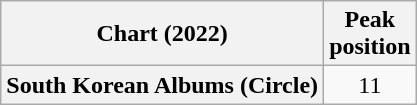<table class="wikitable plainrowheaders" style="text-align:center">
<tr>
<th scope="col">Chart (2022)</th>
<th scope="col">Peak<br>position</th>
</tr>
<tr>
<th scope="row">South Korean Albums (Circle)</th>
<td>11</td>
</tr>
</table>
